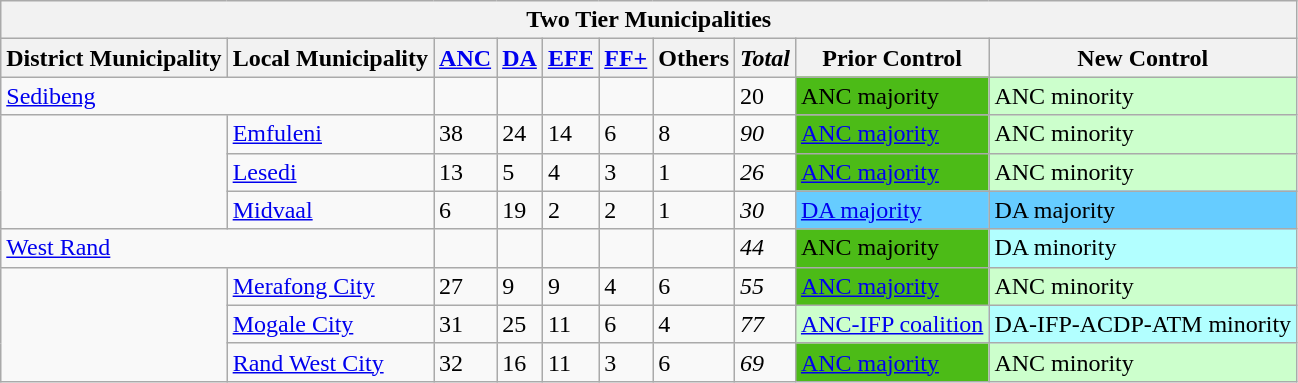<table class="wikitable">
<tr>
<th colspan="10">Two Tier Municipalities</th>
</tr>
<tr>
<th>District Municipality</th>
<th>Local Municipality</th>
<th><a href='#'>ANC</a></th>
<th><a href='#'>DA</a></th>
<th><a href='#'>EFF</a></th>
<th><a href='#'>FF+</a></th>
<th>Others</th>
<th><em>Total</em></th>
<th>Prior Control</th>
<th>New Control</th>
</tr>
<tr>
<td colspan="2"><a href='#'>Sedibeng</a></td>
<td></td>
<td></td>
<td></td>
<td></td>
<td></td>
<td>20</td>
<td style="background:#4CBB17;">ANC majority</td>
<td style="background:#cfc;">ANC minority</td>
</tr>
<tr>
<td rowspan="3"></td>
<td><a href='#'>Emfuleni</a></td>
<td>38</td>
<td>24</td>
<td>14</td>
<td>6</td>
<td>8</td>
<td><em>90</em></td>
<td style="background:#4CBB17;"><a href='#'>ANC majority</a></td>
<td style="background:#cfc;">ANC minority</td>
</tr>
<tr>
<td><a href='#'>Lesedi</a></td>
<td>13</td>
<td>5</td>
<td>4</td>
<td>3</td>
<td>1</td>
<td><em>26</em></td>
<td style="background:#4CBB17;"><a href='#'>ANC majority</a></td>
<td style="background:#cfc;">ANC minority</td>
</tr>
<tr>
<td><a href='#'>Midvaal</a></td>
<td>6</td>
<td>19</td>
<td>2</td>
<td>2</td>
<td>1</td>
<td><em>30</em></td>
<td style="background:#6cf;"><a href='#'>DA majority</a></td>
<td style="background:#6cf;">DA majority</td>
</tr>
<tr>
<td colspan="2"><a href='#'>West Rand</a></td>
<td></td>
<td></td>
<td></td>
<td></td>
<td></td>
<td><em>44</em></td>
<td style="background:#4CBB17;">ANC majority</td>
<td style="background:#B2FFFF;">DA minority</td>
</tr>
<tr>
<td rowspan="3"></td>
<td><a href='#'>Merafong City</a></td>
<td>27</td>
<td>9</td>
<td>9</td>
<td>4</td>
<td>6</td>
<td><em>55</em></td>
<td style="background:#4CBB17;"><a href='#'>ANC majority</a></td>
<td style="background:#cfc;">ANC minority</td>
</tr>
<tr>
<td><a href='#'>Mogale City</a></td>
<td>31</td>
<td>25</td>
<td>11</td>
<td>6</td>
<td>4</td>
<td><em>77</em></td>
<td style="background:#cfc;"><a href='#'>ANC-IFP coalition</a></td>
<td style="background:#B2FFFF;">DA-IFP-ACDP-ATM minority</td>
</tr>
<tr>
<td><a href='#'>Rand West City</a></td>
<td>32</td>
<td>16</td>
<td>11</td>
<td>3</td>
<td>6</td>
<td><em>69</em></td>
<td style="background:#4CBB17;"><a href='#'>ANC majority</a></td>
<td style="background:#cfc;">ANC minority</td>
</tr>
</table>
